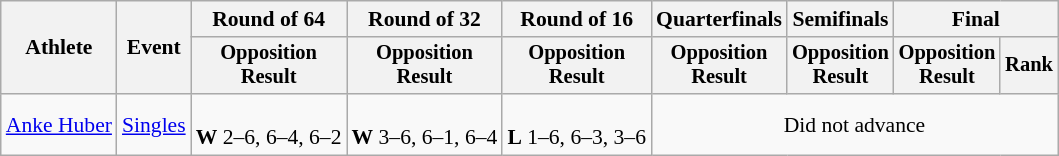<table class="wikitable" style="font-size:90%">
<tr>
<th rowspan="2">Athlete</th>
<th rowspan="2">Event</th>
<th>Round of 64</th>
<th>Round of 32</th>
<th>Round of 16</th>
<th>Quarterfinals</th>
<th>Semifinals</th>
<th colspan=2>Final</th>
</tr>
<tr style="font-size:95%">
<th>Opposition<br>Result</th>
<th>Opposition<br>Result</th>
<th>Opposition<br>Result</th>
<th>Opposition<br>Result</th>
<th>Opposition<br>Result</th>
<th>Opposition<br>Result</th>
<th>Rank</th>
</tr>
<tr align=center>
<td align=left><a href='#'>Anke Huber</a></td>
<td align=left><a href='#'>Singles</a></td>
<td><br><strong>W</strong> 2–6, 6–4, 6–2</td>
<td><br><strong>W</strong> 3–6, 6–1, 6–4</td>
<td><br><strong>L</strong> 1–6, 6–3, 3–6</td>
<td colspan=4>Did not advance</td>
</tr>
</table>
